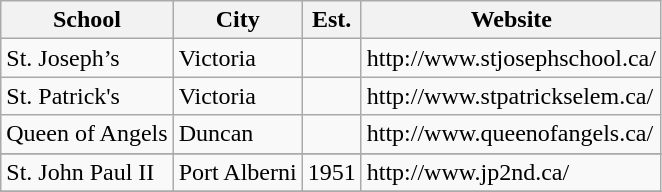<table class="wikitable" border="1">
<tr>
<th>School</th>
<th>City</th>
<th>Est.</th>
<th>Website</th>
</tr>
<tr>
<td>St. Joseph’s</td>
<td>Victoria</td>
<td></td>
<td>http://www.stjosephschool.ca/</td>
</tr>
<tr>
<td>St. Patrick's</td>
<td>Victoria</td>
<td></td>
<td>http://www.stpatrickselem.ca/</td>
</tr>
<tr>
<td>Queen of Angels</td>
<td>Duncan</td>
<td></td>
<td>http://www.queenofangels.ca/</td>
</tr>
<tr>
</tr>
<tr>
<td>St. John Paul II</td>
<td>Port Alberni</td>
<td>1951</td>
<td>http://www.jp2nd.ca/</td>
</tr>
<tr>
</tr>
</table>
